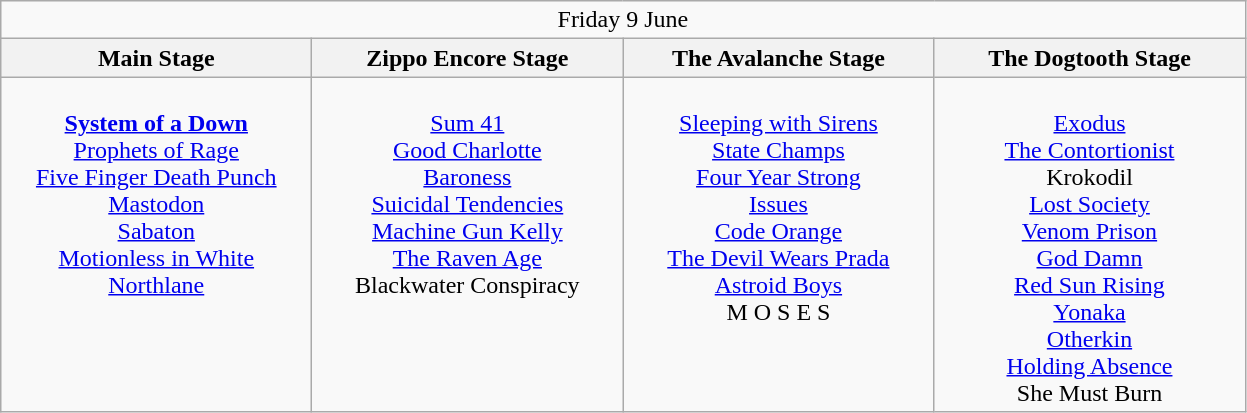<table class="wikitable">
<tr>
<td colspan="4" style="text-align:center;">Friday 9 June</td>
</tr>
<tr>
<th>Main Stage</th>
<th>Zippo Encore Stage</th>
<th>The Avalanche Stage</th>
<th>The Dogtooth Stage</th>
</tr>
<tr>
<td style="text-align:center; vertical-align:top; width:200px;"><br><strong><a href='#'>System of a Down</a></strong><br>
<a href='#'>Prophets of Rage</a><br>
<a href='#'>Five Finger Death Punch</a><br>
<a href='#'>Mastodon</a><br>
<a href='#'>Sabaton</a><br>
<a href='#'>Motionless in White</a><br>
<a href='#'>Northlane</a><br></td>
<td style="text-align:center; vertical-align:top; width:200px;"><br><a href='#'>Sum 41</a><br>
<a href='#'>Good Charlotte</a><br>
<a href='#'>Baroness</a><br>
<a href='#'>Suicidal Tendencies</a><br>
<a href='#'>Machine Gun Kelly</a><br>
<a href='#'>The Raven Age</a><br>
Blackwater Conspiracy<br></td>
<td style="text-align:center; vertical-align:top; width:200px;"><br><a href='#'>Sleeping with Sirens</a><br>
<a href='#'>State Champs</a><br>
<a href='#'>Four Year Strong</a><br>
<a href='#'>Issues</a><br>
<a href='#'>Code Orange</a><br>
<a href='#'>The Devil Wears Prada</a><br>
<a href='#'>Astroid Boys</a><br>
M O S E S<br></td>
<td style="text-align:center; vertical-align:top; width:200px;"><br><a href='#'>Exodus</a><br>
<a href='#'>The Contortionist</a><br>
Krokodil<br>
<a href='#'>Lost Society</a><br>
<a href='#'>Venom Prison</a><br>
<a href='#'>God Damn</a><br>
<a href='#'>Red Sun Rising</a><br>
<a href='#'>Yonaka</a><br>
<a href='#'>Otherkin</a><br>
<a href='#'>Holding Absence</a><br>
She Must Burn<br></td>
</tr>
</table>
